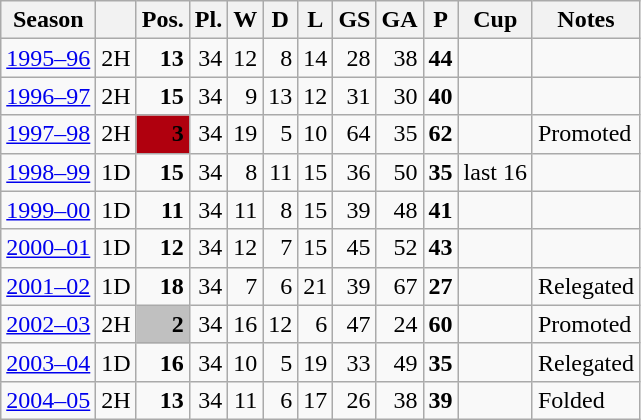<table class="wikitable">
<tr>
<th>Season</th>
<th></th>
<th>Pos.</th>
<th>Pl.</th>
<th>W</th>
<th>D</th>
<th>L</th>
<th>GS</th>
<th>GA</th>
<th>P</th>
<th>Cup</th>
<th>Notes</th>
</tr>
<tr>
<td><a href='#'>1995–96</a></td>
<td>2H</td>
<td align=right><strong>13</strong></td>
<td align=right>34</td>
<td align=right>12</td>
<td align=right>8</td>
<td align=right>14</td>
<td align=right>28</td>
<td align=right>38</td>
<td align=right><strong>44</strong></td>
<td></td>
<td></td>
</tr>
<tr>
<td><a href='#'>1996–97</a></td>
<td>2H</td>
<td align=right><strong>15</strong></td>
<td align=right>34</td>
<td align=right>9</td>
<td align=right>13</td>
<td align=right>12</td>
<td align=right>31</td>
<td align=right>30</td>
<td align=right><strong>40</strong></td>
<td></td>
<td></td>
</tr>
<tr>
<td><a href='#'>1997–98</a></td>
<td>2H</td>
<td align=right bgcolor=bronze><strong>3</strong></td>
<td align=right>34</td>
<td align=right>19</td>
<td align=right>5</td>
<td align=right>10</td>
<td align=right>64</td>
<td align=right>35</td>
<td align=right><strong>62</strong></td>
<td></td>
<td>Promoted</td>
</tr>
<tr>
<td><a href='#'>1998–99</a></td>
<td>1D</td>
<td align=right><strong>15</strong></td>
<td align=right>34</td>
<td align=right>8</td>
<td align=right>11</td>
<td align=right>15</td>
<td align=right>36</td>
<td align=right>50</td>
<td align=right><strong>35</strong></td>
<td>last 16</td>
<td></td>
</tr>
<tr>
<td><a href='#'>1999–00</a></td>
<td>1D</td>
<td align=right><strong>11</strong></td>
<td align=right>34</td>
<td align=right>11</td>
<td align=right>8</td>
<td align=right>15</td>
<td align=right>39</td>
<td align=right>48</td>
<td align=right><strong>41</strong></td>
<td></td>
<td></td>
</tr>
<tr>
<td><a href='#'>2000–01</a></td>
<td>1D</td>
<td align=right><strong>12</strong></td>
<td align=right>34</td>
<td align=right>12</td>
<td align=right>7</td>
<td align=right>15</td>
<td align=right>45</td>
<td align=right>52</td>
<td align=right><strong>43</strong></td>
<td></td>
<td></td>
</tr>
<tr>
<td><a href='#'>2001–02</a></td>
<td>1D</td>
<td align=right><strong>18</strong></td>
<td align=right>34</td>
<td align=right>7</td>
<td align=right>6</td>
<td align=right>21</td>
<td align=right>39</td>
<td align=right>67</td>
<td align=right><strong>27</strong></td>
<td></td>
<td>Relegated</td>
</tr>
<tr>
<td><a href='#'>2002–03</a></td>
<td>2H</td>
<td align=right bgcolor=silver><strong>2</strong></td>
<td align=right>34</td>
<td align=right>16</td>
<td align=right>12</td>
<td align=right>6</td>
<td align=right>47</td>
<td align=right>24</td>
<td align=right><strong>60</strong></td>
<td></td>
<td>Promoted</td>
</tr>
<tr>
<td><a href='#'>2003–04</a></td>
<td>1D</td>
<td align=right><strong>16</strong></td>
<td align=right>34</td>
<td align=right>10</td>
<td align=right>5</td>
<td align=right>19</td>
<td align=right>33</td>
<td align=right>49</td>
<td align=right><strong>35</strong></td>
<td></td>
<td>Relegated</td>
</tr>
<tr>
<td><a href='#'>2004–05</a></td>
<td>2H</td>
<td align=right><strong>13</strong></td>
<td align=right>34</td>
<td align=right>11</td>
<td align=right>6</td>
<td align=right>17</td>
<td align=right>26</td>
<td align=right>38</td>
<td align=right><strong>39</strong></td>
<td></td>
<td>Folded</td>
</tr>
</table>
